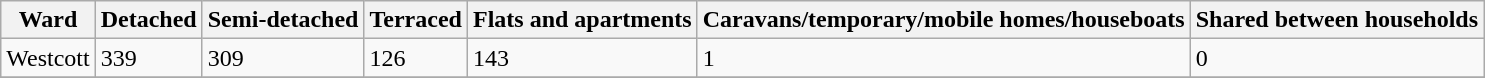<table class="wikitable">
<tr>
<th>Ward</th>
<th>Detached</th>
<th>Semi-detached</th>
<th>Terraced</th>
<th>Flats and apartments</th>
<th>Caravans/temporary/mobile homes/houseboats</th>
<th>Shared between households</th>
</tr>
<tr>
<td>Westcott</td>
<td>339</td>
<td>309</td>
<td>126</td>
<td>143</td>
<td>1</td>
<td>0</td>
</tr>
<tr>
</tr>
</table>
